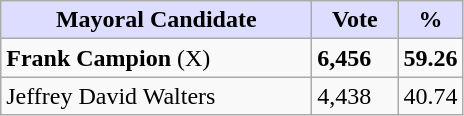<table class="wikitable">
<tr>
<th style="background:#ddf; width:200px;">Mayoral Candidate</th>
<th style="background:#ddf; width:50px;">Vote</th>
<th style="background:#ddf; width:30px;">%</th>
</tr>
<tr>
<td><strong>Frank Campion</strong> (X)</td>
<td><strong>6,456</strong></td>
<td><strong>59.26</strong></td>
</tr>
<tr>
<td>Jeffrey David Walters</td>
<td>4,438</td>
<td>40.74</td>
</tr>
</table>
